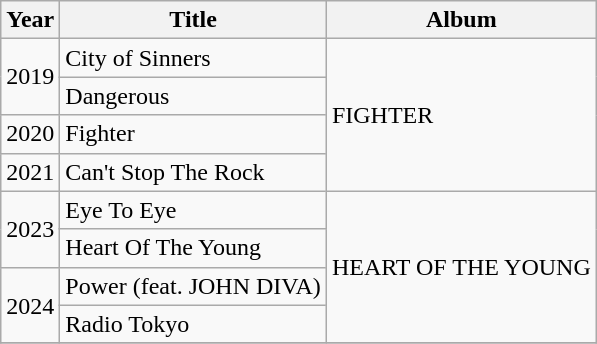<table class="wikitable">
<tr>
<th>Year</th>
<th>Title</th>
<th>Album</th>
</tr>
<tr>
<td rowspan="2">2019</td>
<td>City of Sinners</td>
<td rowspan="4">FIGHTER</td>
</tr>
<tr>
<td>Dangerous</td>
</tr>
<tr>
<td>2020</td>
<td>Fighter</td>
</tr>
<tr>
<td>2021</td>
<td>Can't Stop The Rock</td>
</tr>
<tr>
<td rowspan="2">2023</td>
<td>Eye To Eye</td>
<td rowspan="4">HEART OF THE YOUNG</td>
</tr>
<tr>
<td>Heart Of The Young</td>
</tr>
<tr>
<td rowspan="2">2024</td>
<td>Power (feat. JOHN DIVA)</td>
</tr>
<tr>
<td>Radio Tokyo</td>
</tr>
<tr>
</tr>
</table>
